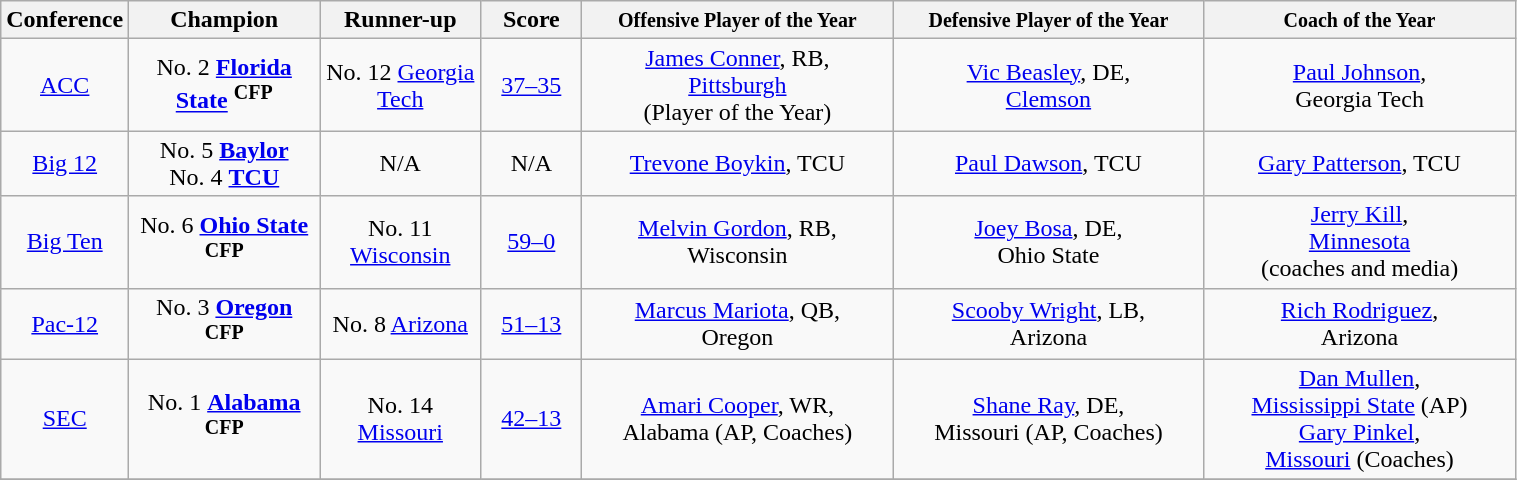<table class="wikitable" style="text-align:center;">
<tr>
<th style="width:50px">Conference</th>
<th style="width:120px">Champion</th>
<th style="width:100px">Runner-up</th>
<th style="width:60px;">Score</th>
<th style="width:200px"><small>Offensive Player of the Year</small></th>
<th style="width:200px"><small>Defensive Player of the Year</small></th>
<th style="width:200px"><small>Coach of the Year</small></th>
</tr>
<tr>
<td><a href='#'>ACC</a></td>
<td>No. 2 <strong><a href='#'>Florida State</a></strong> <sup><strong>CFP</strong></sup></td>
<td>No. 12 <a href='#'>Georgia Tech</a></td>
<td><a href='#'>37–35</a></td>
<td><a href='#'>James Conner</a>, RB, <br> <a href='#'>Pittsburgh</a> <br> (Player of the Year)</td>
<td><a href='#'>Vic Beasley</a>, DE, <br> <a href='#'>Clemson</a></td>
<td><a href='#'>Paul Johnson</a>, <br> Georgia Tech</td>
</tr>
<tr>
<td><a href='#'>Big 12</a></td>
<td>No. 5 <strong><a href='#'>Baylor</a></strong><br>No. 4 <strong><a href='#'>TCU</a></strong></td>
<td>N/A</td>
<td>N/A</td>
<td><a href='#'>Trevone Boykin</a>, TCU</td>
<td><a href='#'>Paul Dawson</a>, TCU</td>
<td><a href='#'>Gary Patterson</a>, TCU</td>
</tr>
<tr>
<td><a href='#'>Big Ten</a></td>
<td>No. 6 <strong><a href='#'>Ohio State</a></strong> <sup><strong>CFP</strong></sup></td>
<td>No. 11 <a href='#'>Wisconsin</a></td>
<td><a href='#'>59–0</a></td>
<td><a href='#'>Melvin Gordon</a>, RB, <br> Wisconsin</td>
<td><a href='#'>Joey Bosa</a>, DE, <br> Ohio State</td>
<td><a href='#'>Jerry Kill</a>, <br> <a href='#'>Minnesota</a> <br> (coaches and media)</td>
</tr>
<tr>
<td><a href='#'>Pac-12</a></td>
<td>No. 3 <strong><a href='#'>Oregon</a></strong> <sup><strong>CFP</strong></sup></td>
<td>No. 8 <a href='#'>Arizona</a></td>
<td><a href='#'>51–13</a></td>
<td><a href='#'>Marcus Mariota</a>, QB, <br> Oregon</td>
<td><a href='#'>Scooby Wright</a>, LB, <br> Arizona</td>
<td><a href='#'>Rich Rodriguez</a>, <br> Arizona</td>
</tr>
<tr>
<td><a href='#'>SEC</a></td>
<td>No. 1 <strong><a href='#'>Alabama</a></strong> <sup><strong>CFP</strong></sup></td>
<td>No. 14 <a href='#'>Missouri</a></td>
<td><a href='#'>42–13</a></td>
<td><a href='#'>Amari Cooper</a>, WR, <br> Alabama (AP, Coaches)</td>
<td><a href='#'>Shane Ray</a>, DE, <br> Missouri (AP, Coaches)</td>
<td><a href='#'>Dan Mullen</a>, <br> <a href='#'>Mississippi State</a> (AP) <br> <a href='#'>Gary Pinkel</a>, <br> <a href='#'>Missouri</a> (Coaches)</td>
</tr>
<tr>
</tr>
</table>
